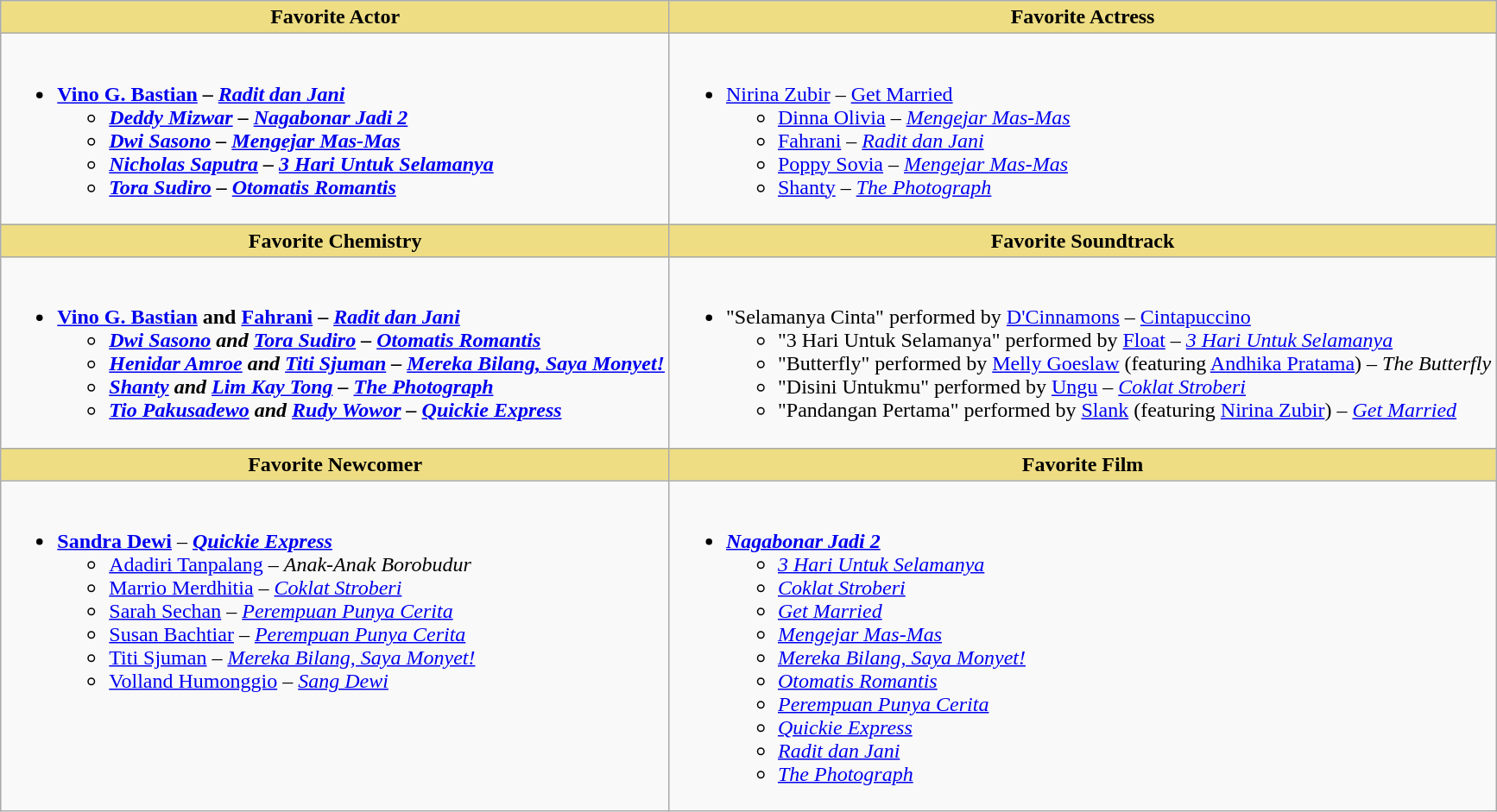<table class=wikitable style="width="100%">
<tr>
<th style="background:#EEDD82;" ! style="width="50%"><strong>Favorite Actor</strong></th>
<th style="background:#EEDD82;" ! style="width="50%"><strong>Favorite Actress</strong></th>
</tr>
<tr>
<td valign="top"><br><ul><li><strong><a href='#'>Vino G. Bastian</a> – <em><a href='#'>Radit dan Jani</a><strong><em><ul><li><a href='#'>Deddy Mizwar</a> – </em><a href='#'>Nagabonar Jadi 2</a><em></li><li><a href='#'>Dwi Sasono</a> – </em><a href='#'>Mengejar Mas-Mas</a><em></li><li><a href='#'>Nicholas Saputra</a> – </em><a href='#'>3 Hari Untuk Selamanya</a><em></li><li><a href='#'>Tora Sudiro</a> – </em><a href='#'>Otomatis Romantis</a><em></li></ul></li></ul></td>
<td valign="top"><br><ul><li></strong><a href='#'>Nirina Zubir</a> – </em><a href='#'>Get Married</a></em></strong><ul><li><a href='#'>Dinna Olivia</a> – <em><a href='#'>Mengejar Mas-Mas</a></em></li><li><a href='#'>Fahrani</a> – <em><a href='#'>Radit dan Jani</a></em></li><li><a href='#'>Poppy Sovia</a> – <em><a href='#'>Mengejar Mas-Mas</a></em></li><li><a href='#'>Shanty</a> – <em><a href='#'>The Photograph</a></em></li></ul></li></ul></td>
</tr>
<tr>
<th style="background:#EEDD82;" ! style="width="50%"><strong>Favorite Chemistry</strong></th>
<th style="background:#EEDD82;" ! style="width="50%"><strong>Favorite Soundtrack</strong></th>
</tr>
<tr>
<td valign="top"><br><ul><li><strong><a href='#'>Vino G. Bastian</a> and <a href='#'>Fahrani</a> – <em><a href='#'>Radit dan Jani</a><strong><em><ul><li><a href='#'>Dwi Sasono</a> and <a href='#'>Tora Sudiro</a> – </em><a href='#'>Otomatis Romantis</a><em></li><li><a href='#'>Henidar Amroe</a> and <a href='#'>Titi Sjuman</a> – </em><a href='#'>Mereka Bilang, Saya Monyet!</a><em></li><li><a href='#'>Shanty</a> and <a href='#'>Lim Kay Tong</a> – </em><a href='#'>The Photograph</a><em></li><li><a href='#'>Tio Pakusadewo</a> and <a href='#'>Rudy Wowor</a> – </em><a href='#'>Quickie Express</a><em></li></ul></li></ul></td>
<td valign="top"><br><ul><li></strong>"Selamanya Cinta" performed by <a href='#'>D'Cinnamons</a> – </em><a href='#'>Cintapuccino</a></em></strong><ul><li>"3 Hari Untuk Selamanya" performed by <a href='#'>Float</a> – <em><a href='#'>3 Hari Untuk Selamanya</a></em></li><li>"Butterfly" performed by <a href='#'>Melly Goeslaw</a> (featuring <a href='#'>Andhika Pratama</a>) – <em>The Butterfly</em></li><li>"Disini Untukmu" performed by <a href='#'>Ungu</a> – <em><a href='#'>Coklat Stroberi</a></em></li><li>"Pandangan Pertama" performed by <a href='#'>Slank</a> (featuring <a href='#'>Nirina Zubir</a>) – <em><a href='#'>Get Married</a></em></li></ul></li></ul></td>
</tr>
<tr>
<th style="background:#EEDD82;" ! style="width="50%"><strong>Favorite Newcomer</strong></th>
<th style="background:#EEDD82;" ! style="width="50%"><strong>Favorite Film</strong></th>
</tr>
<tr>
<td valign="top"><br><ul><li><strong><a href='#'>Sandra Dewi</a></strong> – <strong><em><a href='#'>Quickie Express</a></em></strong><ul><li><a href='#'>Adadiri Tanpalang</a> – <em>Anak-Anak Borobudur</em></li><li><a href='#'>Marrio Merdhitia</a> – <em><a href='#'>Coklat Stroberi</a></em></li><li><a href='#'>Sarah Sechan</a> – <em><a href='#'>Perempuan Punya Cerita</a></em></li><li><a href='#'>Susan Bachtiar</a> – <em><a href='#'>Perempuan Punya Cerita</a></em></li><li><a href='#'>Titi Sjuman</a> – <em><a href='#'>Mereka Bilang, Saya Monyet!</a></em></li><li><a href='#'>Volland Humonggio</a> – <em><a href='#'>Sang Dewi</a></em></li></ul></li></ul></td>
<td valign="top"><br><ul><li><strong><em><a href='#'>Nagabonar Jadi 2</a></em></strong><ul><li><em><a href='#'>3 Hari Untuk Selamanya</a></em></li><li><em><a href='#'>Coklat Stroberi</a></em></li><li><em><a href='#'>Get Married</a></em></li><li><em><a href='#'>Mengejar Mas-Mas</a></em></li><li><em><a href='#'>Mereka Bilang, Saya Monyet!</a></em></li><li><em><a href='#'>Otomatis Romantis</a></em></li><li><em><a href='#'>Perempuan Punya Cerita</a></em></li><li><em><a href='#'>Quickie Express</a></em></li><li><em><a href='#'>Radit dan Jani</a></em></li><li><em><a href='#'>The Photograph</a></em></li></ul></li></ul></td>
</tr>
</table>
